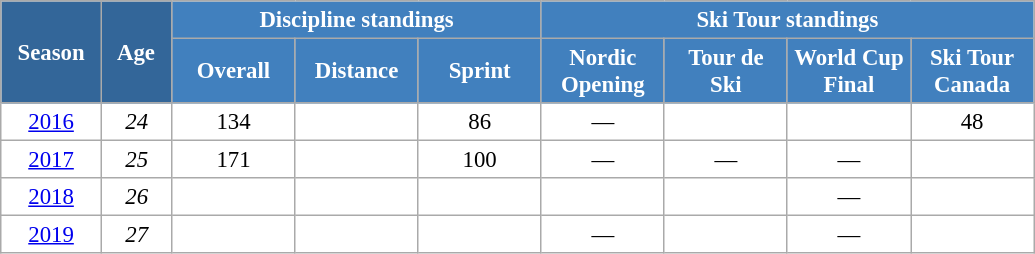<table class="wikitable" style="font-size:95%; text-align:center; border:grey solid 1px; border-collapse:collapse; background:#ffffff;">
<tr>
<th style="background-color:#369; color:white; width:60px;" rowspan="2"> Season </th>
<th style="background-color:#369; color:white; width:40px;" rowspan="2"> Age </th>
<th style="background-color:#4180be; color:white;" colspan="3">Discipline standings</th>
<th style="background-color:#4180be; color:white;" colspan="4">Ski Tour standings</th>
</tr>
<tr>
<th style="background-color:#4180be; color:white; width:75px;">Overall</th>
<th style="background-color:#4180be; color:white; width:75px;">Distance</th>
<th style="background-color:#4180be; color:white; width:75px;">Sprint</th>
<th style="background-color:#4180be; color:white; width:75px;">Nordic<br>Opening</th>
<th style="background-color:#4180be; color:white; width:75px;">Tour de<br>Ski</th>
<th style="background-color:#4180be; color:white; width:75px;">World Cup<br>Final</th>
<th style="background-color:#4180be; color:white; width:75px;">Ski Tour<br>Canada</th>
</tr>
<tr>
<td><a href='#'>2016</a></td>
<td><em>24</em></td>
<td>134</td>
<td></td>
<td>86</td>
<td>—</td>
<td></td>
<td></td>
<td>48</td>
</tr>
<tr>
<td><a href='#'>2017</a></td>
<td><em>25</em></td>
<td>171</td>
<td></td>
<td>100</td>
<td>—</td>
<td>—</td>
<td>—</td>
<td></td>
</tr>
<tr>
<td><a href='#'>2018</a></td>
<td><em>26</em></td>
<td></td>
<td></td>
<td></td>
<td></td>
<td></td>
<td>—</td>
<td></td>
</tr>
<tr>
<td><a href='#'>2019</a></td>
<td><em>27</em></td>
<td></td>
<td></td>
<td></td>
<td>—</td>
<td></td>
<td>—</td>
<td></td>
</tr>
</table>
